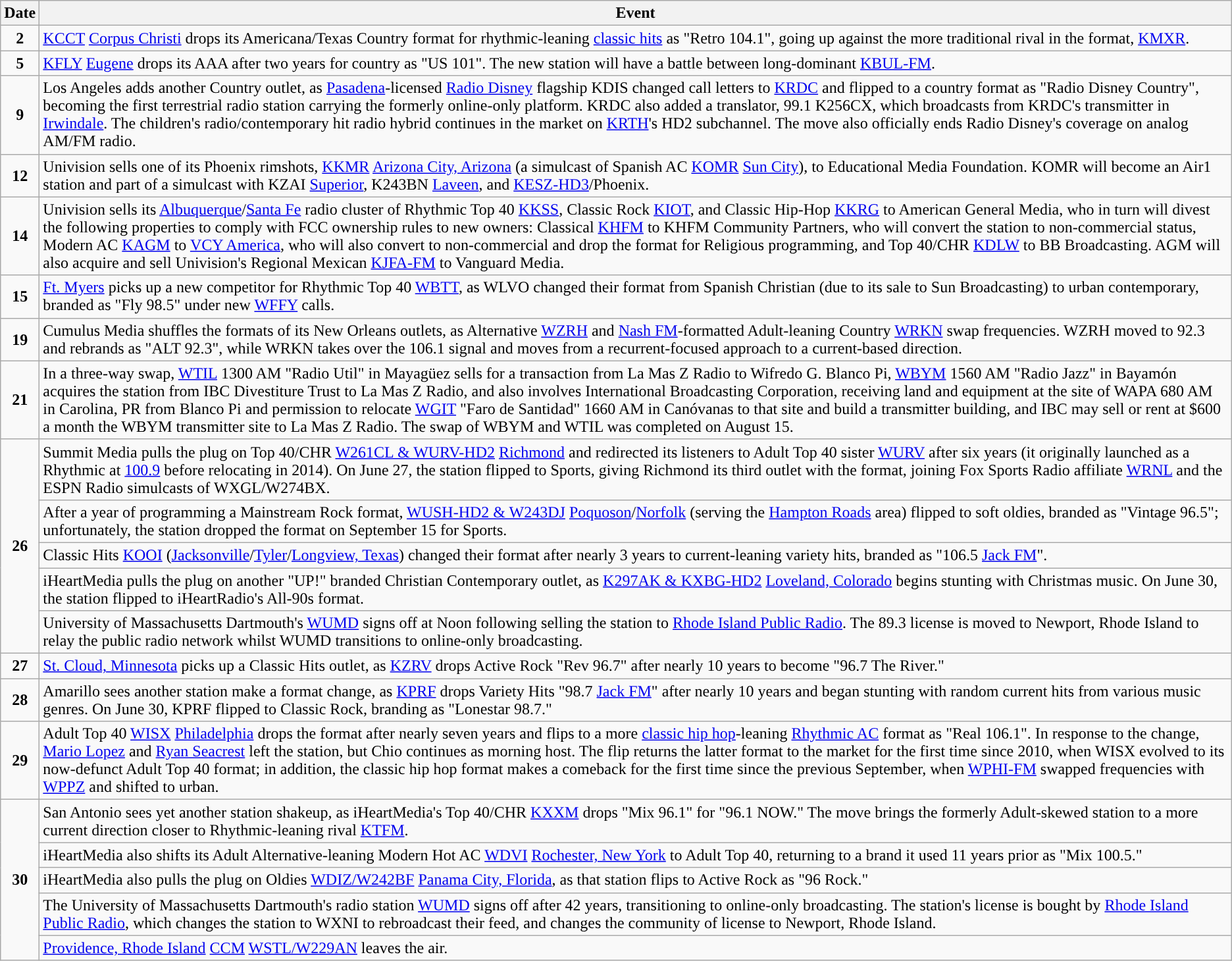<table class="wikitable">
<tr>
<th>Date</th>
<th>Event</th>
</tr>
<tr>
<td style="text-align:center;"><strong>2</strong></td>
<td><a href='#'>KCCT</a> <a href='#'>Corpus Christi</a> drops its Americana/Texas Country format for rhythmic-leaning <a href='#'>classic hits</a> as "Retro 104.1", going up against the more traditional rival in the format, <a href='#'>KMXR</a>.</td>
</tr>
<tr>
<td style="text-align:center;"><strong>5</strong></td>
<td><a href='#'>KFLY</a> <a href='#'>Eugene</a> drops its AAA after two years for country as "US 101". The new station will have a battle between long-dominant <a href='#'>KBUL-FM</a>.</td>
</tr>
<tr>
<td style="text-align:center;"><strong>9</strong></td>
<td>Los Angeles adds another Country outlet, as <a href='#'>Pasadena</a>-licensed <a href='#'>Radio Disney</a> flagship KDIS changed call letters to <a href='#'>KRDC</a> and flipped to a country format as "Radio Disney Country", becoming the first terrestrial radio station carrying the formerly online-only platform. KRDC also added a translator, 99.1 K256CX, which broadcasts from KRDC's transmitter in <a href='#'>Irwindale</a>. The children's radio/contemporary hit radio hybrid continues in the market on <a href='#'>KRTH</a>'s HD2 subchannel. The move also officially ends Radio Disney's coverage on analog AM/FM radio.</td>
</tr>
<tr>
<td style="text-align:center;"><strong>12</strong></td>
<td>Univision sells one of its Phoenix rimshots, <a href='#'>KKMR</a> <a href='#'>Arizona City, Arizona</a> (a simulcast of Spanish AC <a href='#'>KOMR</a> <a href='#'>Sun City</a>), to Educational Media Foundation. KOMR will become an Air1 station and part of a simulcast with KZAI <a href='#'>Superior</a>, K243BN <a href='#'>Laveen</a>, and <a href='#'>KESZ-HD3</a>/Phoenix.</td>
</tr>
<tr>
<td style="text-align:center;"><strong>14</strong></td>
<td>Univision sells its <a href='#'>Albuquerque</a>/<a href='#'>Santa Fe</a> radio cluster of Rhythmic Top 40 <a href='#'>KKSS</a>, Classic Rock <a href='#'>KIOT</a>, and Classic Hip-Hop <a href='#'>KKRG</a>  to American General Media, who in turn will divest the following properties to comply with FCC ownership rules to new owners: Classical <a href='#'>KHFM</a> to KHFM Community Partners, who will convert the station to non-commercial status, Modern AC <a href='#'>KAGM</a> to <a href='#'>VCY America</a>, who will also convert to non-commercial and drop the format for Religious programming, and Top 40/CHR <a href='#'>KDLW</a> to BB Broadcasting. AGM will also acquire and sell Univision's Regional Mexican <a href='#'>KJFA-FM</a> to Vanguard Media.</td>
</tr>
<tr>
<td style="text-align:center;"><strong>15</strong></td>
<td><a href='#'>Ft. Myers</a> picks up a new competitor for Rhythmic Top 40 <a href='#'>WBTT</a>, as WLVO changed their format from Spanish Christian (due to its sale to Sun Broadcasting) to urban contemporary, branded as "Fly 98.5" under new <a href='#'>WFFY</a> calls.</td>
</tr>
<tr>
<td style="text-align:center;"><strong>19</strong></td>
<td>Cumulus Media shuffles the formats of its New Orleans outlets, as Alternative <a href='#'>WZRH</a> and <a href='#'>Nash FM</a>-formatted Adult-leaning Country <a href='#'>WRKN</a> swap frequencies. WZRH moved to 92.3 and rebrands as "ALT 92.3", while WRKN takes over the 106.1 signal and moves from a recurrent-focused approach to a current-based direction.</td>
</tr>
<tr>
<td style="text-align:center;"><strong>21</strong></td>
<td>In a three-way swap, <a href='#'>WTIL</a> 1300 AM "Radio Util" in Mayagüez sells for a transaction from La Mas Z Radio to Wifredo G. Blanco Pi, <a href='#'>WBYM</a> 1560 AM "Radio Jazz" in Bayamón acquires the station from IBC Divestiture Trust to La Mas Z Radio, and also involves International Broadcasting Corporation, receiving land and equipment at the site of WAPA 680 AM in Carolina, PR from Blanco Pi and permission to relocate <a href='#'>WGIT</a> "Faro de Santidad" 1660 AM in Canóvanas to that site and build a transmitter building, and IBC may sell or rent at $600 a month the WBYM transmitter site to La Mas Z Radio. The swap of WBYM and WTIL was completed on August 15.</td>
</tr>
<tr>
<td style="text-align:center;" rowspan=5><strong>26</strong></td>
<td>Summit Media pulls the plug on Top 40/CHR <a href='#'>W261CL & WURV-HD2</a> <a href='#'>Richmond</a> and redirected its listeners to Adult Top 40 sister <a href='#'>WURV</a> after six years (it originally launched as a Rhythmic at <a href='#'>100.9</a> before relocating in 2014). On June 27, the station flipped to Sports, giving Richmond its third outlet with the format, joining Fox Sports Radio affiliate <a href='#'>WRNL</a> and the ESPN Radio simulcasts of WXGL/W274BX.</td>
</tr>
<tr>
<td>After a year of programming a Mainstream Rock format, <a href='#'>WUSH-HD2 & W243DJ</a> <a href='#'>Poquoson</a>/<a href='#'>Norfolk</a> (serving the <a href='#'>Hampton Roads</a> area) flipped to soft oldies, branded as "Vintage 96.5"; unfortunately, the station dropped the format on September 15 for Sports.</td>
</tr>
<tr>
<td>Classic Hits <a href='#'>KOOI</a> (<a href='#'>Jacksonville</a>/<a href='#'>Tyler</a>/<a href='#'>Longview, Texas</a>) changed their format after nearly 3 years to current-leaning variety hits, branded as "106.5 <a href='#'>Jack FM</a>".</td>
</tr>
<tr>
<td>iHeartMedia pulls the plug on another "UP!" branded Christian Contemporary outlet, as <a href='#'>K297AK & KXBG-HD2</a> <a href='#'>Loveland, Colorado</a> begins stunting with Christmas music. On June 30, the station flipped to iHeartRadio's All-90s format.</td>
</tr>
<tr>
<td>University of Massachusetts Dartmouth's <a href='#'>WUMD</a> signs off at Noon following selling the station to <a href='#'>Rhode Island Public Radio</a>. The 89.3 license is moved to Newport, Rhode Island to relay the public radio network whilst WUMD transitions to online-only broadcasting.</td>
</tr>
<tr>
<td style="text-align:center;"><strong>27</strong></td>
<td><a href='#'>St. Cloud, Minnesota</a> picks up a Classic Hits outlet, as <a href='#'>KZRV</a> drops Active Rock "Rev 96.7" after nearly 10 years to become "96.7 The River."</td>
</tr>
<tr>
<td style="text-align:center;"><strong>28</strong></td>
<td>Amarillo sees another station make a format change, as <a href='#'>KPRF</a> drops Variety Hits "98.7 <a href='#'>Jack FM</a>" after nearly 10 years and began stunting with random current hits from various music genres. On June 30, KPRF flipped to Classic Rock, branding as "Lonestar 98.7."</td>
</tr>
<tr>
<td style="text-align:center;"><strong>29</strong></td>
<td>Adult Top 40 <a href='#'>WISX</a> <a href='#'>Philadelphia</a> drops the format after nearly seven years and flips to a more <a href='#'>classic hip hop</a>-leaning <a href='#'>Rhythmic AC</a> format as "Real 106.1". In response to the change, <a href='#'>Mario Lopez</a> and <a href='#'>Ryan Seacrest</a> left the station, but Chio continues as morning host. The flip returns the latter format to the market for the first time since 2010, when WISX evolved to its now-defunct Adult Top 40 format; in addition, the classic hip hop format makes a comeback for the first time since the previous September, when <a href='#'>WPHI-FM</a> swapped frequencies with <a href='#'>WPPZ</a> and shifted to urban.</td>
</tr>
<tr>
<td style="text-align:center;" rowspan=5><strong>30</strong></td>
<td>San Antonio sees yet another station shakeup, as iHeartMedia's Top 40/CHR <a href='#'>KXXM</a> drops "Mix 96.1" for "96.1 NOW." The move brings the formerly Adult-skewed station to a more current direction closer to Rhythmic-leaning rival <a href='#'>KTFM</a>.</td>
</tr>
<tr>
<td>iHeartMedia also shifts its Adult Alternative-leaning Modern Hot AC <a href='#'>WDVI</a> <a href='#'>Rochester, New York</a> to Adult Top 40, returning to a brand it used 11 years prior as "Mix 100.5."</td>
</tr>
<tr>
<td>iHeartMedia also pulls the plug on Oldies <a href='#'>WDIZ/W242BF</a> <a href='#'>Panama City, Florida</a>, as that station flips to Active Rock as "96 Rock."</td>
</tr>
<tr>
<td>The University of Massachusetts Dartmouth's radio station <a href='#'>WUMD</a> signs off after 42 years, transitioning to online-only broadcasting. The station's license is bought by <a href='#'>Rhode Island Public Radio</a>, which changes the station to WXNI to rebroadcast their feed, and changes the community of license to Newport, Rhode Island.</td>
</tr>
<tr>
<td><a href='#'>Providence, Rhode Island</a> <a href='#'>CCM</a> <a href='#'>WSTL/W229AN</a> leaves the air.</td>
</tr>
</table>
